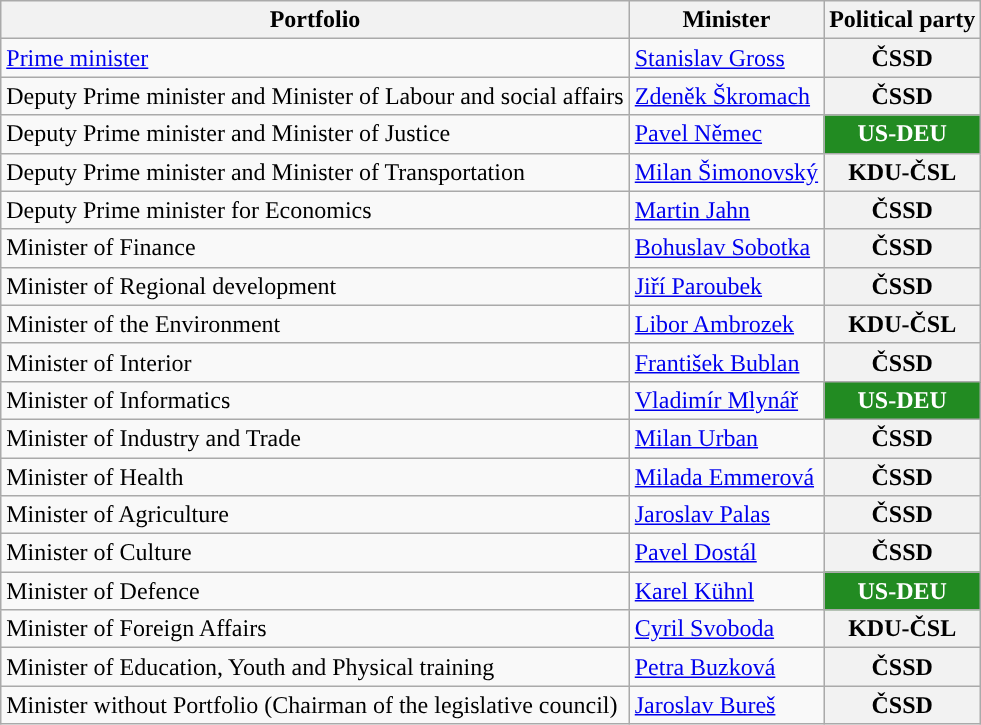<table class="wikitable">
<tr>
<th>Portfolio</th>
<th>Minister</th>
<th>Political party</th>
</tr>
<tr>
<td><a href='#'>Prime minister</a></td>
<td><a href='#'>Stanislav Gross</a></td>
<th style="background-color:">ČSSD</th>
</tr>
<tr>
<td>Deputy Prime minister and Minister of Labour and social affairs</td>
<td><a href='#'>Zdeněk Škromach</a></td>
<th style="background-color:">ČSSD</th>
</tr>
<tr>
<td>Deputy Prime minister and Minister of Justice</td>
<td><a href='#'>Pavel Němec</a></td>
<th style="background-color:#228b22; color:white">US-DEU</th>
</tr>
<tr>
<td>Deputy Prime minister and Minister of Transportation</td>
<td><a href='#'>Milan Šimonovský</a></td>
<th style="background-color:">KDU-ČSL</th>
</tr>
<tr>
<td>Deputy Prime minister for Economics</td>
<td><a href='#'>Martin Jahn</a></td>
<th style="background-color:">ČSSD</th>
</tr>
<tr>
<td>Minister of Finance</td>
<td><a href='#'>Bohuslav Sobotka</a></td>
<th style="background-color:">ČSSD</th>
</tr>
<tr>
<td>Minister of Regional development</td>
<td><a href='#'>Jiří Paroubek</a></td>
<th style="background-color:">ČSSD</th>
</tr>
<tr>
<td>Minister of the Environment</td>
<td><a href='#'>Libor Ambrozek</a></td>
<th style="background-color:">KDU-ČSL</th>
</tr>
<tr>
<td>Minister of Interior</td>
<td><a href='#'>František Bublan</a></td>
<th style="background-color:">ČSSD</th>
</tr>
<tr>
<td>Minister of Informatics</td>
<td><a href='#'>Vladimír Mlynář</a></td>
<th style="background-color:#228b22; color:white">US-DEU</th>
</tr>
<tr>
<td>Minister of Industry and Trade</td>
<td><a href='#'>Milan Urban</a></td>
<th style="background-color:">ČSSD</th>
</tr>
<tr>
<td>Minister of Health</td>
<td><a href='#'>Milada Emmerová</a></td>
<th style="background-color:">ČSSD</th>
</tr>
<tr>
<td>Minister of Agriculture</td>
<td><a href='#'>Jaroslav Palas</a></td>
<th style="background-color:">ČSSD</th>
</tr>
<tr>
<td>Minister of Culture</td>
<td><a href='#'>Pavel Dostál</a></td>
<th style="background-color:">ČSSD</th>
</tr>
<tr>
<td>Minister of Defence</td>
<td><a href='#'>Karel Kühnl</a></td>
<th style="background-color:#228b22; color:white">US-DEU</th>
</tr>
<tr>
<td>Minister of Foreign Affairs</td>
<td><a href='#'>Cyril Svoboda</a></td>
<th style="background-color:">KDU-ČSL</th>
</tr>
<tr>
<td>Minister of Education, Youth and Physical training</td>
<td><a href='#'>Petra Buzková</a></td>
<th style="background-color:">ČSSD</th>
</tr>
<tr>
<td>Minister without Portfolio (Chairman of the legislative council)</td>
<td><a href='#'>Jaroslav Bureš</a></td>
<th style="background-color:">ČSSD</th>
</tr>
</table>
